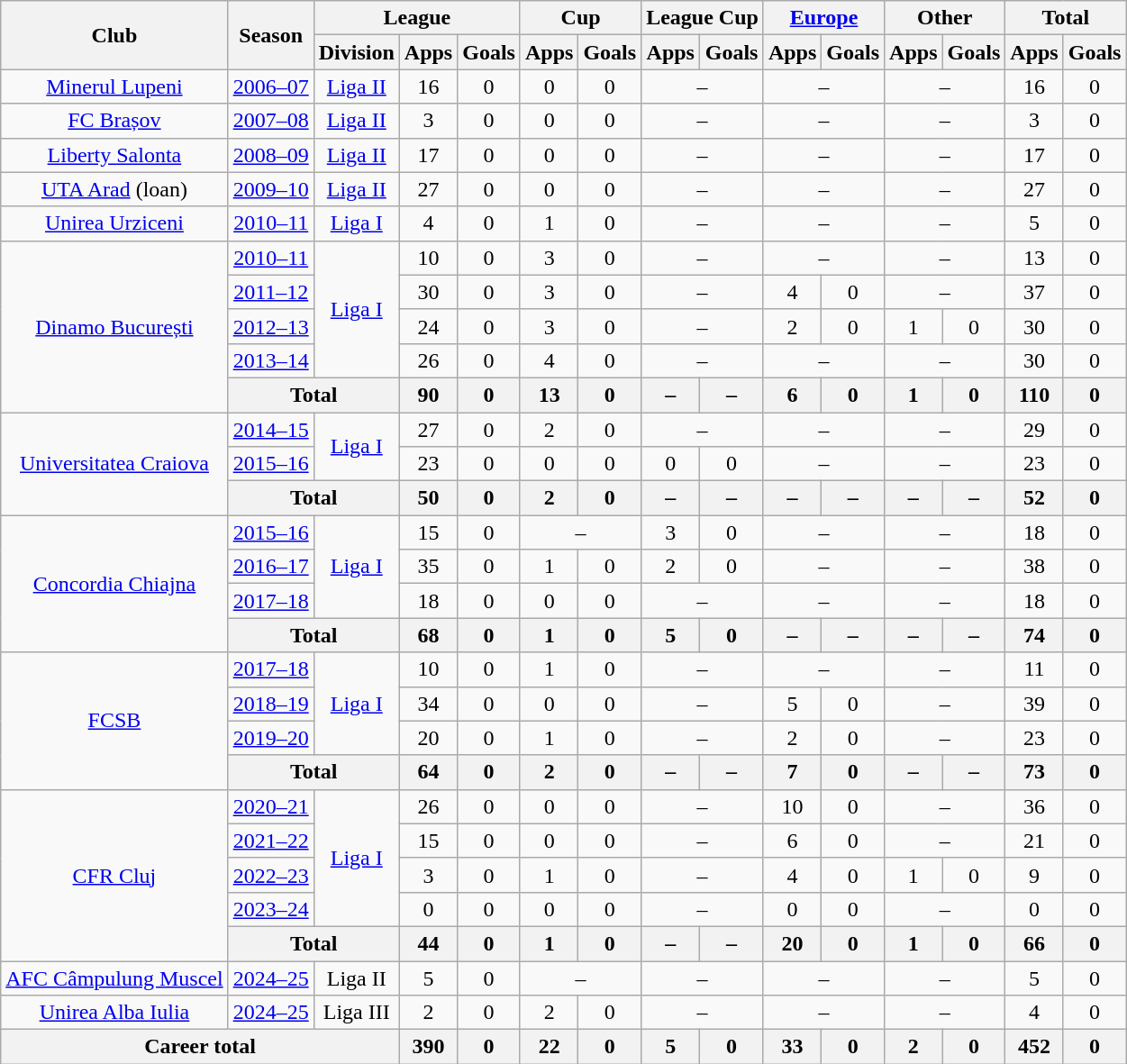<table class="wikitable" style="text-align:center">
<tr>
<th rowspan="2">Club</th>
<th rowspan="2">Season</th>
<th colspan="3">League</th>
<th colspan="2">Cup</th>
<th colspan="2">League Cup</th>
<th colspan="2"><a href='#'>Europe</a></th>
<th colspan="2">Other</th>
<th colspan="3">Total</th>
</tr>
<tr>
<th>Division</th>
<th>Apps</th>
<th>Goals</th>
<th>Apps</th>
<th>Goals</th>
<th>Apps</th>
<th>Goals</th>
<th>Apps</th>
<th>Goals</th>
<th>Apps</th>
<th>Goals</th>
<th>Apps</th>
<th>Goals</th>
</tr>
<tr>
<td rowspan="1"><a href='#'>Minerul Lupeni</a></td>
<td><a href='#'>2006–07</a></td>
<td rowspan="1"><a href='#'>Liga II</a></td>
<td>16</td>
<td>0</td>
<td>0</td>
<td>0</td>
<td colspan="2">–</td>
<td colspan="2">–</td>
<td colspan="2">–</td>
<td>16</td>
<td>0</td>
</tr>
<tr>
<td rowspan="1"><a href='#'>FC Brașov</a></td>
<td><a href='#'>2007–08</a></td>
<td rowspan="1"><a href='#'>Liga II</a></td>
<td>3</td>
<td>0</td>
<td>0</td>
<td>0</td>
<td colspan="2">–</td>
<td colspan="2">–</td>
<td colspan="2">–</td>
<td>3</td>
<td>0</td>
</tr>
<tr>
<td rowspan="1"><a href='#'>Liberty Salonta</a></td>
<td><a href='#'>2008–09</a></td>
<td rowspan="1"><a href='#'>Liga II</a></td>
<td>17</td>
<td>0</td>
<td>0</td>
<td>0</td>
<td colspan="2">–</td>
<td colspan="2">–</td>
<td colspan="2">–</td>
<td>17</td>
<td>0</td>
</tr>
<tr>
<td rowspan="1"><a href='#'>UTA Arad</a> (loan)</td>
<td><a href='#'>2009–10</a></td>
<td rowspan="1"><a href='#'>Liga II</a></td>
<td>27</td>
<td>0</td>
<td>0</td>
<td>0</td>
<td colspan="2">–</td>
<td colspan="2">–</td>
<td colspan="2">–</td>
<td>27</td>
<td>0</td>
</tr>
<tr>
<td rowspan="1"><a href='#'>Unirea Urziceni</a></td>
<td><a href='#'>2010–11</a></td>
<td rowspan="1"><a href='#'>Liga I</a></td>
<td>4</td>
<td>0</td>
<td>1</td>
<td>0</td>
<td colspan="2">–</td>
<td colspan="2">–</td>
<td colspan="2">–</td>
<td>5</td>
<td>0</td>
</tr>
<tr>
<td rowspan="5"><a href='#'>Dinamo București</a></td>
<td><a href='#'>2010–11</a></td>
<td rowspan="4"><a href='#'>Liga I</a></td>
<td>10</td>
<td>0</td>
<td>3</td>
<td>0</td>
<td colspan="2">–</td>
<td colspan="2">–</td>
<td colspan="2">–</td>
<td>13</td>
<td>0</td>
</tr>
<tr>
<td><a href='#'>2011–12</a></td>
<td>30</td>
<td>0</td>
<td>3</td>
<td>0</td>
<td colspan="2">–</td>
<td>4</td>
<td>0</td>
<td colspan="2">–</td>
<td>37</td>
<td>0</td>
</tr>
<tr>
<td><a href='#'>2012–13</a></td>
<td>24</td>
<td>0</td>
<td>3</td>
<td>0</td>
<td colspan="2">–</td>
<td>2</td>
<td>0</td>
<td>1</td>
<td>0</td>
<td>30</td>
<td>0</td>
</tr>
<tr>
<td><a href='#'>2013–14</a></td>
<td>26</td>
<td>0</td>
<td>4</td>
<td>0</td>
<td colspan="2">–</td>
<td colspan="2">–</td>
<td colspan="2">–</td>
<td>30</td>
<td>0</td>
</tr>
<tr>
<th colspan="2">Total</th>
<th>90</th>
<th>0</th>
<th>13</th>
<th>0</th>
<th>–</th>
<th>–</th>
<th>6</th>
<th>0</th>
<th>1</th>
<th>0</th>
<th>110</th>
<th>0</th>
</tr>
<tr>
<td rowspan="3"><a href='#'>Universitatea Craiova</a></td>
<td><a href='#'>2014–15</a></td>
<td rowspan="2"><a href='#'>Liga I</a></td>
<td>27</td>
<td>0</td>
<td>2</td>
<td>0</td>
<td colspan="2">–</td>
<td colspan="2">–</td>
<td colspan="2">–</td>
<td>29</td>
<td>0</td>
</tr>
<tr>
<td><a href='#'>2015–16</a></td>
<td>23</td>
<td>0</td>
<td>0</td>
<td>0</td>
<td>0</td>
<td>0</td>
<td colspan="2">–</td>
<td colspan="2">–</td>
<td>23</td>
<td>0</td>
</tr>
<tr>
<th colspan="2">Total</th>
<th>50</th>
<th>0</th>
<th>2</th>
<th>0</th>
<th>–</th>
<th>–</th>
<th>–</th>
<th>–</th>
<th>–</th>
<th>–</th>
<th>52</th>
<th>0</th>
</tr>
<tr>
<td rowspan="4"><a href='#'>Concordia Chiajna</a></td>
<td><a href='#'>2015–16</a></td>
<td rowspan="3"><a href='#'>Liga I</a></td>
<td>15</td>
<td>0</td>
<td colspan="2">–</td>
<td>3</td>
<td>0</td>
<td colspan="2">–</td>
<td colspan="2">–</td>
<td>18</td>
<td>0</td>
</tr>
<tr>
<td><a href='#'>2016–17</a></td>
<td>35</td>
<td>0</td>
<td>1</td>
<td>0</td>
<td>2</td>
<td>0</td>
<td colspan="2">–</td>
<td colspan="2">–</td>
<td>38</td>
<td>0</td>
</tr>
<tr>
<td><a href='#'>2017–18</a></td>
<td>18</td>
<td>0</td>
<td>0</td>
<td>0</td>
<td colspan="2">–</td>
<td colspan="2">–</td>
<td colspan="2">–</td>
<td>18</td>
<td>0</td>
</tr>
<tr>
<th colspan="2">Total</th>
<th>68</th>
<th>0</th>
<th>1</th>
<th>0</th>
<th>5</th>
<th>0</th>
<th>–</th>
<th>–</th>
<th>–</th>
<th>–</th>
<th>74</th>
<th>0</th>
</tr>
<tr>
<td rowspan="4"><a href='#'>FCSB</a></td>
<td><a href='#'>2017–18</a></td>
<td rowspan="3"><a href='#'>Liga I</a></td>
<td>10</td>
<td>0</td>
<td>1</td>
<td>0</td>
<td colspan="2">–</td>
<td colspan="2">–</td>
<td colspan="2">–</td>
<td>11</td>
<td>0</td>
</tr>
<tr>
<td><a href='#'>2018–19</a></td>
<td>34</td>
<td>0</td>
<td>0</td>
<td>0</td>
<td rowspan=1 colspan="2">–</td>
<td>5</td>
<td>0</td>
<td rowspan=1 colspan="2">–</td>
<td>39</td>
<td>0</td>
</tr>
<tr>
<td><a href='#'>2019–20</a></td>
<td>20</td>
<td>0</td>
<td>1</td>
<td>0</td>
<td rowspan=1 colspan="2">–</td>
<td>2</td>
<td>0</td>
<td rowspan=1 colspan="2">–</td>
<td>23</td>
<td>0</td>
</tr>
<tr>
<th colspan="2">Total</th>
<th>64</th>
<th>0</th>
<th>2</th>
<th>0</th>
<th>–</th>
<th>–</th>
<th>7</th>
<th>0</th>
<th>–</th>
<th>–</th>
<th>73</th>
<th>0</th>
</tr>
<tr>
<td rowspan="5"><a href='#'>CFR Cluj</a></td>
<td><a href='#'>2020–21</a></td>
<td rowspan="4"><a href='#'>Liga I</a></td>
<td>26</td>
<td>0</td>
<td>0</td>
<td>0</td>
<td rowspan=1 colspan="2">–</td>
<td>10</td>
<td>0</td>
<td rowspan=1 colspan="2">–</td>
<td>36</td>
<td>0</td>
</tr>
<tr>
<td><a href='#'>2021–22</a></td>
<td>15</td>
<td>0</td>
<td>0</td>
<td>0</td>
<td rowspan=1 colspan="2">–</td>
<td>6</td>
<td>0</td>
<td rowspan=1 colspan="2">–</td>
<td>21</td>
<td>0</td>
</tr>
<tr>
<td><a href='#'>2022–23</a></td>
<td>3</td>
<td>0</td>
<td>1</td>
<td>0</td>
<td rowspan=1 colspan="2">–</td>
<td>4</td>
<td>0</td>
<td>1</td>
<td>0</td>
<td>9</td>
<td>0</td>
</tr>
<tr>
<td><a href='#'>2023–24</a></td>
<td>0</td>
<td>0</td>
<td>0</td>
<td>0</td>
<td rowspan=1 colspan="2">–</td>
<td>0</td>
<td>0</td>
<td rowspan=1 colspan="2">–</td>
<td>0</td>
<td>0</td>
</tr>
<tr>
<th colspan="2">Total</th>
<th>44</th>
<th>0</th>
<th>1</th>
<th>0</th>
<th>–</th>
<th>–</th>
<th>20</th>
<th>0</th>
<th>1</th>
<th>0</th>
<th>66</th>
<th>0</th>
</tr>
<tr>
<td><a href='#'>AFC Câmpulung Muscel</a></td>
<td><a href='#'>2024–25</a></td>
<td>Liga II</td>
<td>5</td>
<td>0</td>
<td rowspan=1 colspan="2">–</td>
<td rowspan=1 colspan="2">–</td>
<td rowspan=1 colspan="2">–</td>
<td rowspan=1 colspan="2">–</td>
<td>5</td>
<td>0</td>
</tr>
<tr>
<td><a href='#'>Unirea Alba Iulia</a></td>
<td><a href='#'>2024–25</a></td>
<td>Liga III</td>
<td>2</td>
<td>0</td>
<td>2</td>
<td>0</td>
<td rowspan=1 colspan="2">–</td>
<td rowspan=1 colspan="2">–</td>
<td rowspan=1 colspan="2">–</td>
<td>4</td>
<td>0</td>
</tr>
<tr>
<th colspan="3">Career total</th>
<th>390</th>
<th>0</th>
<th>22</th>
<th>0</th>
<th>5</th>
<th>0</th>
<th>33</th>
<th>0</th>
<th>2</th>
<th>0</th>
<th>452</th>
<th>0</th>
</tr>
</table>
